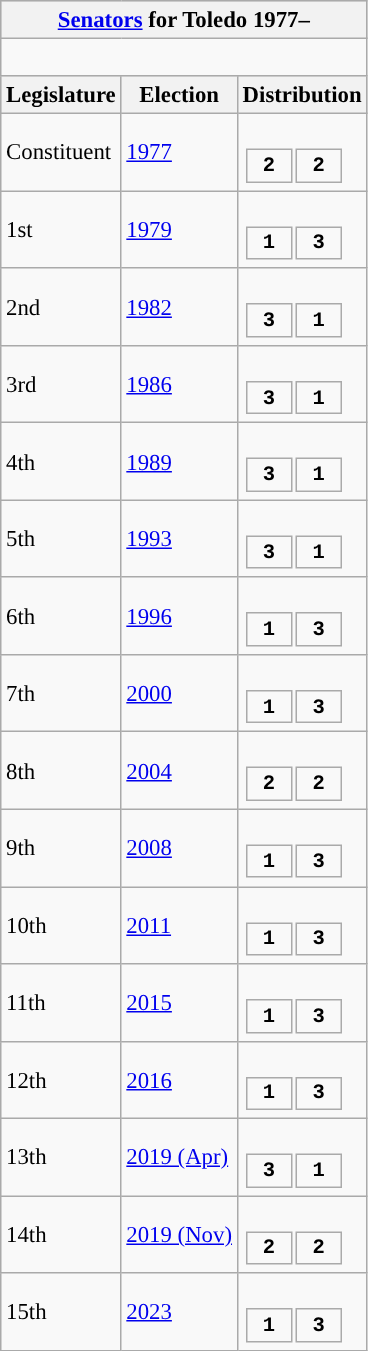<table class="wikitable" style="font-size:95%;">
<tr bgcolor="#CCCCCC">
<th colspan="3"><a href='#'>Senators</a> for Toledo 1977–</th>
</tr>
<tr>
<td colspan="3"><br>






</td>
</tr>
<tr bgcolor="#CCCCCC">
<th>Legislature</th>
<th>Election</th>
<th>Distribution</th>
</tr>
<tr>
<td>Constituent</td>
<td><a href='#'>1977</a></td>
<td><br><table style="width:5em; font-size:90%; text-align:center; font-family:Courier New;">
<tr style="font-weight:bold">
<td style="background:">2</td>
<td style="background:">2</td>
</tr>
</table>
</td>
</tr>
<tr>
<td>1st</td>
<td><a href='#'>1979</a></td>
<td><br><table style="width:5em; font-size:90%; text-align:center; font-family:Courier New;">
<tr style="font-weight:bold">
<td style="background:">1</td>
<td style="background:">3</td>
</tr>
</table>
</td>
</tr>
<tr>
<td>2nd</td>
<td><a href='#'>1982</a></td>
<td><br><table style="width:5em; font-size:90%; text-align:center; font-family:Courier New;">
<tr style="font-weight:bold">
<td style="background:">3</td>
<td style="background:">1</td>
</tr>
</table>
</td>
</tr>
<tr>
<td>3rd</td>
<td><a href='#'>1986</a></td>
<td><br><table style="width:5em; font-size:90%; text-align:center; font-family:Courier New;">
<tr style="font-weight:bold">
<td style="background:">3</td>
<td style="background:">1</td>
</tr>
</table>
</td>
</tr>
<tr>
<td>4th</td>
<td><a href='#'>1989</a></td>
<td><br><table style="width:5em; font-size:90%; text-align:center; font-family:Courier New;">
<tr style="font-weight:bold">
<td style="background:">3</td>
<td style="background:">1</td>
</tr>
</table>
</td>
</tr>
<tr>
<td>5th</td>
<td><a href='#'>1993</a></td>
<td><br><table style="width:5em; font-size:90%; text-align:center; font-family:Courier New;">
<tr style="font-weight:bold">
<td style="background:">3</td>
<td style="background:">1</td>
</tr>
</table>
</td>
</tr>
<tr>
<td>6th</td>
<td><a href='#'>1996</a></td>
<td><br><table style="width:5em; font-size:90%; text-align:center; font-family:Courier New;">
<tr style="font-weight:bold">
<td style="background:">1</td>
<td style="background:">3</td>
</tr>
</table>
</td>
</tr>
<tr>
<td>7th</td>
<td><a href='#'>2000</a></td>
<td><br><table style="width:5em; font-size:90%; text-align:center; font-family:Courier New;">
<tr style="font-weight:bold">
<td style="background:">1</td>
<td style="background:">3</td>
</tr>
</table>
</td>
</tr>
<tr>
<td>8th</td>
<td><a href='#'>2004</a></td>
<td><br><table style="width:5em; font-size:90%; text-align:center; font-family:Courier New;">
<tr style="font-weight:bold">
<td style="background:">2</td>
<td style="background:">2</td>
</tr>
</table>
</td>
</tr>
<tr>
<td>9th</td>
<td><a href='#'>2008</a></td>
<td><br><table style="width:5em; font-size:90%; text-align:center; font-family:Courier New;">
<tr style="font-weight:bold">
<td style="background:">1</td>
<td style="background:">3</td>
</tr>
</table>
</td>
</tr>
<tr>
<td>10th</td>
<td><a href='#'>2011</a></td>
<td><br><table style="width:5em; font-size:90%; text-align:center; font-family:Courier New;">
<tr style="font-weight:bold">
<td style="background:">1</td>
<td style="background:">3</td>
</tr>
</table>
</td>
</tr>
<tr>
<td>11th</td>
<td><a href='#'>2015</a></td>
<td><br><table style="width:5em; font-size:90%; text-align:center; font-family:Courier New;">
<tr style="font-weight:bold">
<td style="background:">1</td>
<td style="background:">3</td>
</tr>
</table>
</td>
</tr>
<tr>
<td>12th</td>
<td><a href='#'>2016</a></td>
<td><br><table style="width:5em; font-size:90%; text-align:center; font-family:Courier New;">
<tr style="font-weight:bold">
<td style="background:">1</td>
<td style="background:">3</td>
</tr>
</table>
</td>
</tr>
<tr>
<td>13th</td>
<td><a href='#'>2019 (Apr)</a></td>
<td><br><table style="width:5em; font-size:90%; text-align:center; font-family:Courier New;">
<tr style="font-weight:bold">
<td style="background:">3</td>
<td style="background:">1</td>
</tr>
</table>
</td>
</tr>
<tr>
<td>14th</td>
<td><a href='#'>2019 (Nov)</a></td>
<td><br><table style="width:5em; font-size:90%; text-align:center; font-family:Courier New;">
<tr style="font-weight:bold">
<td style="background:">2</td>
<td style="background:">2</td>
</tr>
</table>
</td>
</tr>
<tr>
<td>15th</td>
<td><a href='#'>2023</a></td>
<td><br><table style="width:5em; font-size:90%; text-align:center; font-family:Courier New;">
<tr style="font-weight:bold">
<td style="background:">1</td>
<td style="background:">3</td>
</tr>
</table>
</td>
</tr>
</table>
